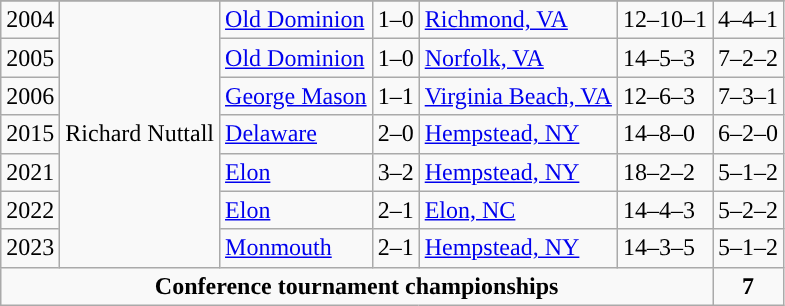<table class="wikitable" style="font-size:100%;" style="text-align: center;">
<tr>
</tr>
<tr>
<td>2004</td>
<td rowspan="7">Richard Nuttall</td>
<td><a href='#'>Old Dominion</a></td>
<td>1–0</td>
<td><a href='#'>Richmond, VA</a></td>
<td>12–10–1</td>
<td>4–4–1</td>
</tr>
<tr>
<td>2005</td>
<td><a href='#'>Old Dominion</a></td>
<td>1–0</td>
<td><a href='#'>Norfolk, VA</a></td>
<td>14–5–3</td>
<td>7–2–2</td>
</tr>
<tr>
<td>2006</td>
<td><a href='#'>George Mason</a></td>
<td>1–1</td>
<td><a href='#'>Virginia Beach, VA</a></td>
<td>12–6–3</td>
<td>7–3–1</td>
</tr>
<tr>
<td>2015</td>
<td><a href='#'>Delaware</a></td>
<td>2–0</td>
<td><a href='#'>Hempstead, NY</a></td>
<td>14–8–0</td>
<td>6–2–0</td>
</tr>
<tr>
<td>2021</td>
<td><a href='#'>Elon</a></td>
<td>3–2</td>
<td><a href='#'>Hempstead, NY</a></td>
<td>18–2–2</td>
<td>5–1–2</td>
</tr>
<tr>
<td>2022</td>
<td><a href='#'>Elon</a></td>
<td>2–1</td>
<td><a href='#'>Elon, NC</a></td>
<td>14–4–3</td>
<td>5–2–2</td>
</tr>
<tr>
<td>2023</td>
<td><a href='#'>Monmouth</a></td>
<td>2–1</td>
<td><a href='#'>Hempstead, NY</a></td>
<td>14–3–5</td>
<td>5–1–2</td>
</tr>
<tr style="text-align:center; ">
<td colspan="6"><strong>Conference tournament championships</strong></td>
<td colspan="1"><strong>7</strong></td>
</tr>
</table>
